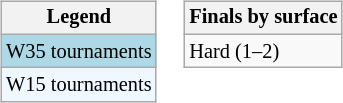<table>
<tr valign=top>
<td><br><table class="wikitable" style="font-size:85%">
<tr>
<th>Legend</th>
</tr>
<tr style="background:lightblue;">
<td>W35 tournaments</td>
</tr>
<tr style="background:#f0f8ff;">
<td>W15 tournaments</td>
</tr>
</table>
</td>
<td><br><table class="wikitable" style="font-size:85%">
<tr>
<th>Finals by surface</th>
</tr>
<tr>
<td>Hard (1–2)</td>
</tr>
</table>
</td>
</tr>
</table>
